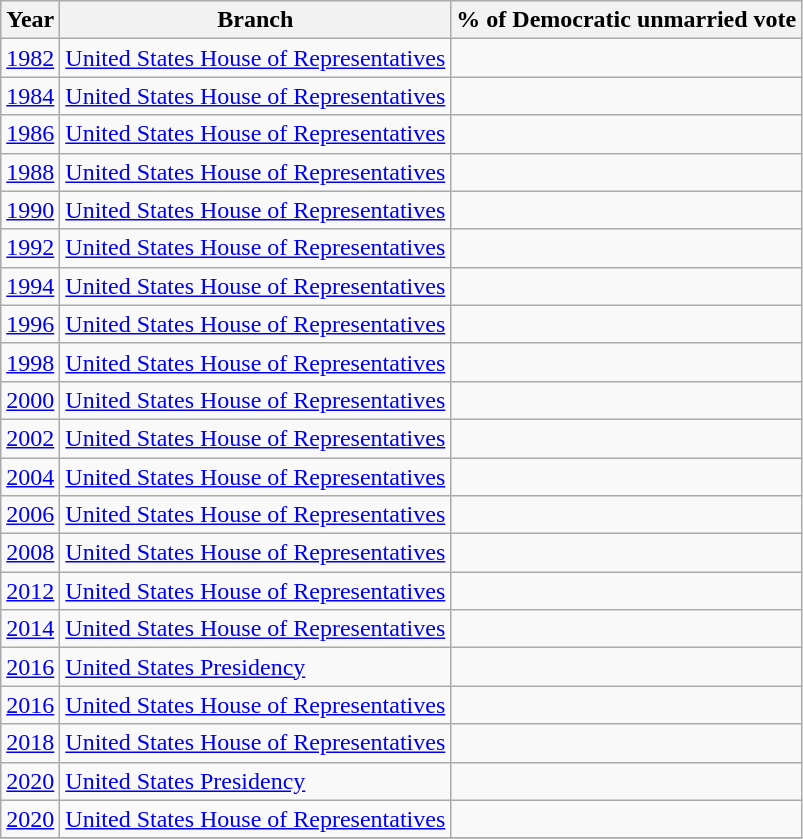<table class="wikitable sortable collapsible">
<tr>
<th>Year</th>
<th>Branch</th>
<th colspan="2">% of Democratic unmarried vote</th>
</tr>
<tr>
<td><a href='#'>1982</a></td>
<td><a href='#'>United States House of Representatives</a></td>
<td align=right></td>
</tr>
<tr>
<td><a href='#'>1984</a></td>
<td><a href='#'>United States House of Representatives</a></td>
<td align=right></td>
</tr>
<tr>
<td><a href='#'>1986</a></td>
<td><a href='#'>United States House of Representatives</a></td>
<td align=right></td>
</tr>
<tr>
<td><a href='#'>1988</a></td>
<td><a href='#'>United States House of Representatives</a></td>
<td align=right></td>
</tr>
<tr>
<td><a href='#'>1990</a></td>
<td><a href='#'>United States House of Representatives</a></td>
<td align=right></td>
</tr>
<tr>
<td><a href='#'>1992</a></td>
<td><a href='#'>United States House of Representatives</a></td>
<td align=right></td>
</tr>
<tr>
<td><a href='#'>1994</a></td>
<td><a href='#'>United States House of Representatives</a></td>
<td align=right></td>
</tr>
<tr>
<td><a href='#'>1996</a></td>
<td><a href='#'>United States House of Representatives</a></td>
<td align=right></td>
</tr>
<tr>
<td><a href='#'>1998</a></td>
<td><a href='#'>United States House of Representatives</a></td>
<td align=right></td>
</tr>
<tr>
<td><a href='#'>2000</a></td>
<td><a href='#'>United States House of Representatives</a></td>
<td align=right></td>
</tr>
<tr>
<td><a href='#'>2002</a></td>
<td><a href='#'>United States House of Representatives</a></td>
<td align=right></td>
</tr>
<tr>
<td><a href='#'>2004</a></td>
<td><a href='#'>United States House of Representatives</a></td>
<td align=right></td>
</tr>
<tr>
<td><a href='#'>2006</a></td>
<td><a href='#'>United States House of Representatives</a></td>
<td align=right></td>
</tr>
<tr>
<td><a href='#'>2008</a></td>
<td><a href='#'>United States House of Representatives</a></td>
<td align=right></td>
</tr>
<tr>
<td><a href='#'>2012</a></td>
<td><a href='#'>United States House of Representatives</a></td>
<td align=right></td>
</tr>
<tr>
<td><a href='#'>2014</a></td>
<td><a href='#'>United States House of Representatives</a></td>
<td align=right></td>
</tr>
<tr>
<td><a href='#'>2016</a></td>
<td><a href='#'>United States Presidency</a></td>
<td align=right></td>
</tr>
<tr>
<td><a href='#'>2016</a></td>
<td><a href='#'>United States House of Representatives</a></td>
<td align=right></td>
</tr>
<tr>
<td><a href='#'>2018</a></td>
<td><a href='#'>United States House of Representatives</a></td>
<td align=right></td>
</tr>
<tr>
<td><a href='#'>2020</a></td>
<td><a href='#'>United States Presidency</a></td>
<td align=right></td>
</tr>
<tr>
<td><a href='#'>2020</a></td>
<td><a href='#'>United States House of Representatives</a></td>
<td align=right></td>
</tr>
<tr>
</tr>
</table>
